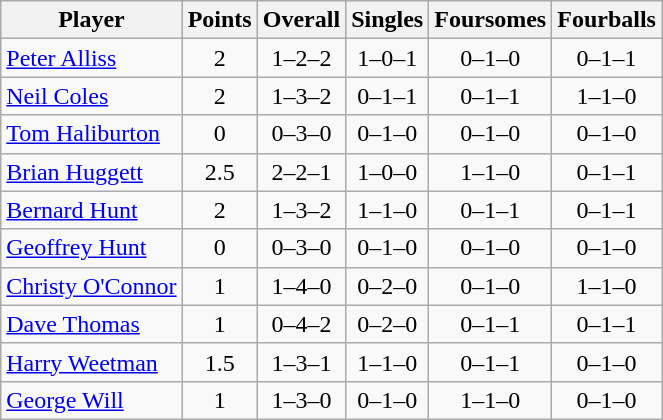<table class="wikitable sortable" style="text-align:center">
<tr>
<th>Player</th>
<th>Points</th>
<th>Overall</th>
<th>Singles</th>
<th>Foursomes</th>
<th>Fourballs</th>
</tr>
<tr>
<td align=left><a href='#'>Peter Alliss</a></td>
<td>2</td>
<td>1–2–2</td>
<td>1–0–1</td>
<td>0–1–0</td>
<td>0–1–1</td>
</tr>
<tr>
<td align=left><a href='#'>Neil Coles</a></td>
<td>2</td>
<td>1–3–2</td>
<td>0–1–1</td>
<td>0–1–1</td>
<td>1–1–0</td>
</tr>
<tr>
<td align=left><a href='#'>Tom Haliburton</a></td>
<td>0</td>
<td>0–3–0</td>
<td>0–1–0</td>
<td>0–1–0</td>
<td>0–1–0</td>
</tr>
<tr>
<td align=left><a href='#'>Brian Huggett</a></td>
<td>2.5</td>
<td>2–2–1</td>
<td>1–0–0</td>
<td>1–1–0</td>
<td>0–1–1</td>
</tr>
<tr>
<td align=left><a href='#'>Bernard Hunt</a></td>
<td>2</td>
<td>1–3–2</td>
<td>1–1–0</td>
<td>0–1–1</td>
<td>0–1–1</td>
</tr>
<tr>
<td align=left><a href='#'>Geoffrey Hunt</a></td>
<td>0</td>
<td>0–3–0</td>
<td>0–1–0</td>
<td>0–1–0</td>
<td>0–1–0</td>
</tr>
<tr>
<td align=left><a href='#'>Christy O'Connor</a></td>
<td>1</td>
<td>1–4–0</td>
<td>0–2–0</td>
<td>0–1–0</td>
<td>1–1–0</td>
</tr>
<tr>
<td align=left><a href='#'>Dave Thomas</a></td>
<td>1</td>
<td>0–4–2</td>
<td>0–2–0</td>
<td>0–1–1</td>
<td>0–1–1</td>
</tr>
<tr>
<td align=left><a href='#'>Harry Weetman</a></td>
<td>1.5</td>
<td>1–3–1</td>
<td>1–1–0</td>
<td>0–1–1</td>
<td>0–1–0</td>
</tr>
<tr>
<td align=left><a href='#'>George Will</a></td>
<td>1</td>
<td>1–3–0</td>
<td>0–1–0</td>
<td>1–1–0</td>
<td>0–1–0</td>
</tr>
</table>
